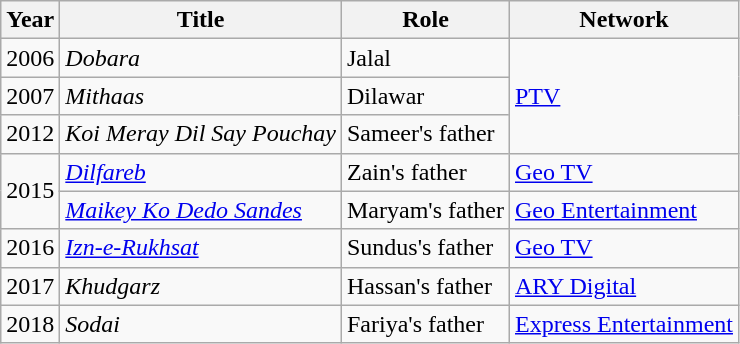<table class="wikitable sortable plainrowheaders">
<tr style="text-align:center;">
<th scope="col">Year</th>
<th scope="col">Title</th>
<th scope="col">Role</th>
<th scope="col">Network</th>
</tr>
<tr>
<td>2006</td>
<td><em>Dobara</em></td>
<td>Jalal</td>
<td rowspan="3"><a href='#'>PTV</a></td>
</tr>
<tr>
<td>2007</td>
<td><em>Mithaas</em></td>
<td>Dilawar</td>
</tr>
<tr>
<td>2012</td>
<td><em>Koi Meray Dil Say Pouchay</em></td>
<td>Sameer's father</td>
</tr>
<tr>
<td rowspan="2">2015</td>
<td><em><a href='#'>Dilfareb</a></em></td>
<td>Zain's father</td>
<td><a href='#'>Geo TV</a></td>
</tr>
<tr>
<td><em><a href='#'>Maikey Ko Dedo Sandes</a></em></td>
<td>Maryam's father</td>
<td><a href='#'>Geo Entertainment</a></td>
</tr>
<tr>
<td>2016</td>
<td><em><a href='#'>Izn-e-Rukhsat</a></em></td>
<td>Sundus's father</td>
<td><a href='#'>Geo TV</a></td>
</tr>
<tr>
<td>2017</td>
<td><em>Khudgarz</em></td>
<td>Hassan's father</td>
<td><a href='#'>ARY Digital</a></td>
</tr>
<tr>
<td>2018</td>
<td><em>Sodai</em></td>
<td>Fariya's father</td>
<td><a href='#'>Express Entertainment</a></td>
</tr>
</table>
